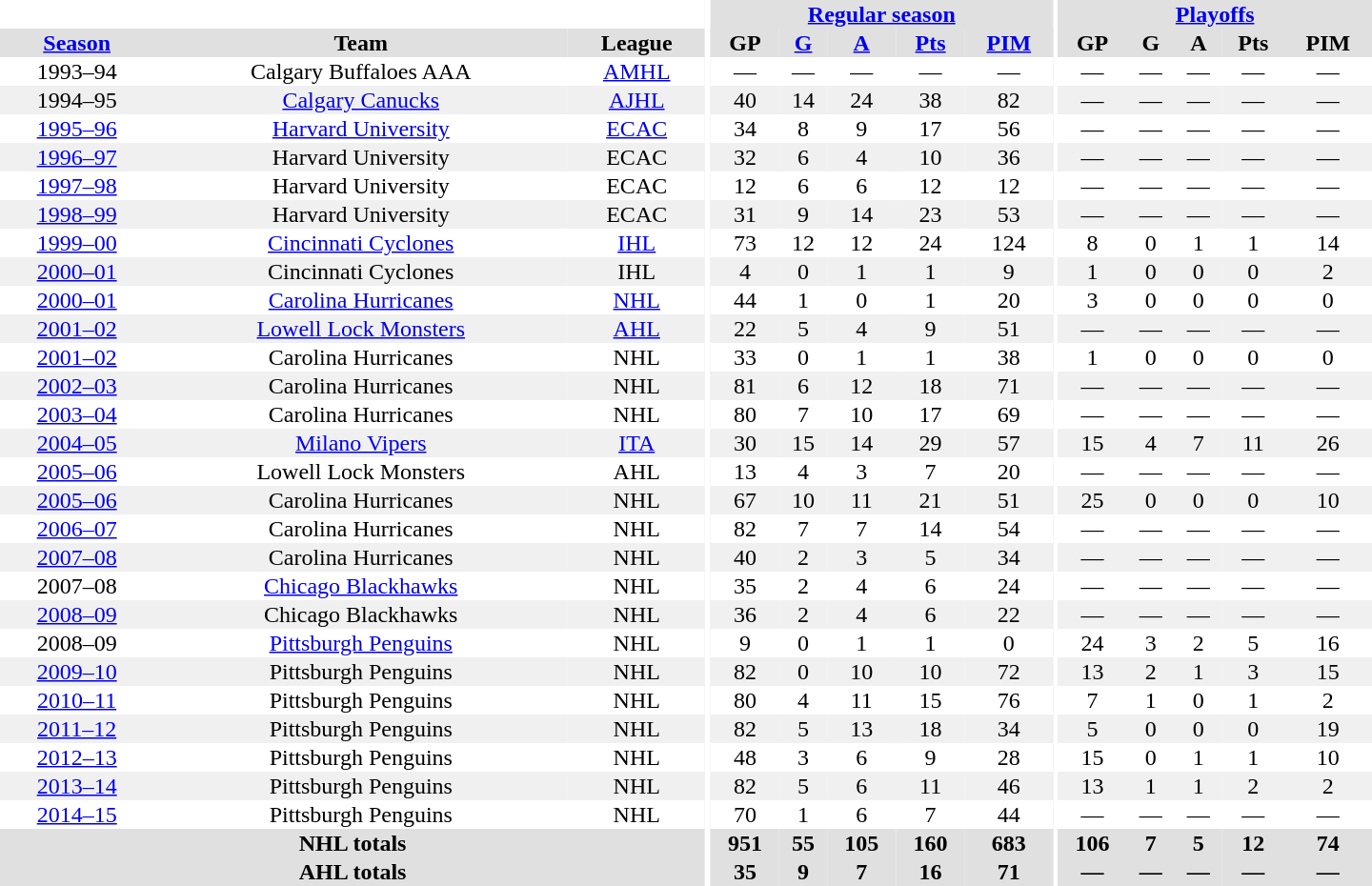<table border="0" cellpadding="1" cellspacing="0" style="text-align:center; width:60em">
<tr bgcolor="#e0e0e0">
<th colspan="3" bgcolor="#ffffff"></th>
<th rowspan="101" bgcolor="#ffffff"></th>
<th colspan="5"><a href='#'>Regular season</a></th>
<th rowspan="101" bgcolor="#ffffff"></th>
<th colspan="5"><a href='#'>Playoffs</a></th>
</tr>
<tr bgcolor="#e0e0e0">
<th><a href='#'>Season</a></th>
<th>Team</th>
<th>League</th>
<th>GP</th>
<th><a href='#'>G</a></th>
<th><a href='#'>A</a></th>
<th><a href='#'>Pts</a></th>
<th><a href='#'>PIM</a></th>
<th>GP</th>
<th>G</th>
<th>A</th>
<th>Pts</th>
<th>PIM</th>
</tr>
<tr>
<td>1993–94</td>
<td>Calgary Buffaloes AAA</td>
<td><a href='#'>AMHL</a></td>
<td>—</td>
<td>—</td>
<td>—</td>
<td>—</td>
<td>—</td>
<td>—</td>
<td>—</td>
<td>—</td>
<td>—</td>
<td>—</td>
</tr>
<tr bgcolor="#f0f0f0">
<td>1994–95</td>
<td><a href='#'>Calgary Canucks</a></td>
<td><a href='#'>AJHL</a></td>
<td>40</td>
<td>14</td>
<td>24</td>
<td>38</td>
<td>82</td>
<td>—</td>
<td>—</td>
<td>—</td>
<td>—</td>
<td>—</td>
</tr>
<tr>
<td><a href='#'>1995–96</a></td>
<td><a href='#'>Harvard University</a></td>
<td><a href='#'>ECAC</a></td>
<td>34</td>
<td>8</td>
<td>9</td>
<td>17</td>
<td>56</td>
<td>—</td>
<td>—</td>
<td>—</td>
<td>—</td>
<td>—</td>
</tr>
<tr bgcolor="#f0f0f0">
<td><a href='#'>1996–97</a></td>
<td>Harvard University</td>
<td>ECAC</td>
<td>32</td>
<td>6</td>
<td>4</td>
<td>10</td>
<td>36</td>
<td>—</td>
<td>—</td>
<td>—</td>
<td>—</td>
<td>—</td>
</tr>
<tr>
<td><a href='#'>1997–98</a></td>
<td>Harvard University</td>
<td>ECAC</td>
<td>12</td>
<td>6</td>
<td>6</td>
<td>12</td>
<td>12</td>
<td>—</td>
<td>—</td>
<td>—</td>
<td>—</td>
<td>—</td>
</tr>
<tr bgcolor="#f0f0f0">
<td><a href='#'>1998–99</a></td>
<td>Harvard University</td>
<td>ECAC</td>
<td>31</td>
<td>9</td>
<td>14</td>
<td>23</td>
<td>53</td>
<td>—</td>
<td>—</td>
<td>—</td>
<td>—</td>
<td>—</td>
</tr>
<tr>
<td><a href='#'>1999–00</a></td>
<td><a href='#'>Cincinnati Cyclones</a></td>
<td><a href='#'>IHL</a></td>
<td>73</td>
<td>12</td>
<td>12</td>
<td>24</td>
<td>124</td>
<td>8</td>
<td>0</td>
<td>1</td>
<td>1</td>
<td>14</td>
</tr>
<tr bgcolor="#f0f0f0">
<td><a href='#'>2000–01</a></td>
<td>Cincinnati Cyclones</td>
<td>IHL</td>
<td>4</td>
<td>0</td>
<td>1</td>
<td>1</td>
<td>9</td>
<td>1</td>
<td>0</td>
<td>0</td>
<td>0</td>
<td>2</td>
</tr>
<tr>
<td><a href='#'>2000–01</a></td>
<td><a href='#'>Carolina Hurricanes</a></td>
<td><a href='#'>NHL</a></td>
<td>44</td>
<td>1</td>
<td>0</td>
<td>1</td>
<td>20</td>
<td>3</td>
<td>0</td>
<td>0</td>
<td>0</td>
<td>0</td>
</tr>
<tr bgcolor="#f0f0f0">
<td><a href='#'>2001–02</a></td>
<td><a href='#'>Lowell Lock Monsters</a></td>
<td><a href='#'>AHL</a></td>
<td>22</td>
<td>5</td>
<td>4</td>
<td>9</td>
<td>51</td>
<td>—</td>
<td>—</td>
<td>—</td>
<td>—</td>
<td>—</td>
</tr>
<tr>
<td><a href='#'>2001–02</a></td>
<td>Carolina Hurricanes</td>
<td>NHL</td>
<td>33</td>
<td>0</td>
<td>1</td>
<td>1</td>
<td>38</td>
<td>1</td>
<td>0</td>
<td>0</td>
<td>0</td>
<td>0</td>
</tr>
<tr bgcolor="#f0f0f0">
<td><a href='#'>2002–03</a></td>
<td>Carolina Hurricanes</td>
<td>NHL</td>
<td>81</td>
<td>6</td>
<td>12</td>
<td>18</td>
<td>71</td>
<td>—</td>
<td>—</td>
<td>—</td>
<td>—</td>
<td>—</td>
</tr>
<tr>
<td><a href='#'>2003–04</a></td>
<td>Carolina Hurricanes</td>
<td>NHL</td>
<td>80</td>
<td>7</td>
<td>10</td>
<td>17</td>
<td>69</td>
<td>—</td>
<td>—</td>
<td>—</td>
<td>—</td>
<td>—</td>
</tr>
<tr bgcolor="#f0f0f0">
<td><a href='#'>2004–05</a></td>
<td><a href='#'>Milano Vipers</a></td>
<td><a href='#'>ITA</a></td>
<td>30</td>
<td>15</td>
<td>14</td>
<td>29</td>
<td>57</td>
<td>15</td>
<td>4</td>
<td>7</td>
<td>11</td>
<td>26</td>
</tr>
<tr>
<td><a href='#'>2005–06</a></td>
<td>Lowell Lock Monsters</td>
<td>AHL</td>
<td>13</td>
<td>4</td>
<td>3</td>
<td>7</td>
<td>20</td>
<td>—</td>
<td>—</td>
<td>—</td>
<td>—</td>
<td>—</td>
</tr>
<tr bgcolor="#f0f0f0">
<td><a href='#'>2005–06</a></td>
<td>Carolina Hurricanes</td>
<td>NHL</td>
<td>67</td>
<td>10</td>
<td>11</td>
<td>21</td>
<td>51</td>
<td>25</td>
<td>0</td>
<td>0</td>
<td>0</td>
<td>10</td>
</tr>
<tr>
<td><a href='#'>2006–07</a></td>
<td>Carolina Hurricanes</td>
<td>NHL</td>
<td>82</td>
<td>7</td>
<td>7</td>
<td>14</td>
<td>54</td>
<td>—</td>
<td>—</td>
<td>—</td>
<td>—</td>
<td>—</td>
</tr>
<tr bgcolor="#f0f0f0">
<td><a href='#'>2007–08</a></td>
<td>Carolina Hurricanes</td>
<td>NHL</td>
<td>40</td>
<td>2</td>
<td>3</td>
<td>5</td>
<td>34</td>
<td>—</td>
<td>—</td>
<td>—</td>
<td>—</td>
<td>—</td>
</tr>
<tr>
<td>2007–08</td>
<td><a href='#'>Chicago Blackhawks</a></td>
<td>NHL</td>
<td>35</td>
<td>2</td>
<td>4</td>
<td>6</td>
<td>24</td>
<td>—</td>
<td>—</td>
<td>—</td>
<td>—</td>
<td>—</td>
</tr>
<tr bgcolor="#f0f0f0">
<td><a href='#'>2008–09</a></td>
<td>Chicago Blackhawks</td>
<td>NHL</td>
<td>36</td>
<td>2</td>
<td>4</td>
<td>6</td>
<td>22</td>
<td>—</td>
<td>—</td>
<td>—</td>
<td>—</td>
<td>—</td>
</tr>
<tr>
<td>2008–09</td>
<td><a href='#'>Pittsburgh Penguins</a></td>
<td>NHL</td>
<td>9</td>
<td>0</td>
<td>1</td>
<td>1</td>
<td>0</td>
<td>24</td>
<td>3</td>
<td>2</td>
<td>5</td>
<td>16</td>
</tr>
<tr bgcolor="#f0f0f0">
<td><a href='#'>2009–10</a></td>
<td>Pittsburgh Penguins</td>
<td>NHL</td>
<td>82</td>
<td>0</td>
<td>10</td>
<td>10</td>
<td>72</td>
<td>13</td>
<td>2</td>
<td>1</td>
<td>3</td>
<td>15</td>
</tr>
<tr>
<td><a href='#'>2010–11</a></td>
<td>Pittsburgh Penguins</td>
<td>NHL</td>
<td>80</td>
<td>4</td>
<td>11</td>
<td>15</td>
<td>76</td>
<td>7</td>
<td>1</td>
<td>0</td>
<td>1</td>
<td>2</td>
</tr>
<tr bgcolor="#f0f0f0">
<td><a href='#'>2011–12</a></td>
<td>Pittsburgh Penguins</td>
<td>NHL</td>
<td>82</td>
<td>5</td>
<td>13</td>
<td>18</td>
<td>34</td>
<td>5</td>
<td>0</td>
<td>0</td>
<td>0</td>
<td>19</td>
</tr>
<tr>
<td><a href='#'>2012–13</a></td>
<td>Pittsburgh Penguins</td>
<td>NHL</td>
<td>48</td>
<td>3</td>
<td>6</td>
<td>9</td>
<td>28</td>
<td>15</td>
<td>0</td>
<td>1</td>
<td>1</td>
<td>10</td>
</tr>
<tr bgcolor="#f0f0f0">
<td><a href='#'>2013–14</a></td>
<td>Pittsburgh Penguins</td>
<td>NHL</td>
<td>82</td>
<td>5</td>
<td>6</td>
<td>11</td>
<td>46</td>
<td>13</td>
<td>1</td>
<td>1</td>
<td>2</td>
<td>2</td>
</tr>
<tr>
<td><a href='#'>2014–15</a></td>
<td>Pittsburgh Penguins</td>
<td>NHL</td>
<td>70</td>
<td>1</td>
<td>6</td>
<td>7</td>
<td>44</td>
<td>—</td>
<td>—</td>
<td>—</td>
<td>—</td>
<td>—</td>
</tr>
<tr bgcolor="#e0e0e0">
<th colspan="3">NHL totals</th>
<th>951</th>
<th>55</th>
<th>105</th>
<th>160</th>
<th>683</th>
<th>106</th>
<th>7</th>
<th>5</th>
<th>12</th>
<th>74</th>
</tr>
<tr bgcolor="#e0e0e0">
<th colspan="3">AHL totals</th>
<th>35</th>
<th>9</th>
<th>7</th>
<th>16</th>
<th>71</th>
<th>—</th>
<th>—</th>
<th>—</th>
<th>—</th>
<th>—</th>
</tr>
</table>
